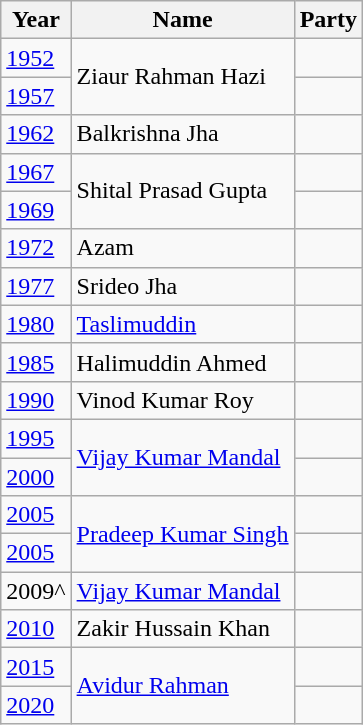<table class="wikitable sortable">
<tr>
<th>Year</th>
<th>Name</th>
<th colspan="2">Party</th>
</tr>
<tr>
<td><a href='#'>1952</a></td>
<td rowspan="2">Ziaur Rahman Hazi</td>
<td></td>
</tr>
<tr>
<td><a href='#'>1957</a></td>
<td></td>
</tr>
<tr>
<td><a href='#'>1962</a></td>
<td>Balkrishna Jha</td>
<td></td>
</tr>
<tr>
<td><a href='#'>1967</a></td>
<td rowspan="2">Shital Prasad Gupta</td>
<td></td>
</tr>
<tr>
<td><a href='#'>1969</a></td>
</tr>
<tr>
<td><a href='#'>1972</a></td>
<td>Azam</td>
<td></td>
</tr>
<tr>
<td><a href='#'>1977</a></td>
<td>Srideo Jha</td>
<td></td>
</tr>
<tr>
<td><a href='#'>1980</a></td>
<td><a href='#'>Taslimuddin</a></td>
<td></td>
</tr>
<tr>
<td><a href='#'>1985</a></td>
<td>Halimuddin Ahmed</td>
<td></td>
</tr>
<tr>
<td><a href='#'>1990</a></td>
<td>Vinod Kumar Roy</td>
<td></td>
</tr>
<tr>
<td><a href='#'>1995</a></td>
<td rowspan="2"><a href='#'>Vijay Kumar Mandal</a></td>
<td></td>
</tr>
<tr>
<td><a href='#'>2000</a></td>
<td></td>
</tr>
<tr>
<td><a href='#'>2005</a></td>
<td rowspan="2"><a href='#'>Pradeep Kumar Singh</a></td>
<td></td>
</tr>
<tr>
<td><a href='#'>2005</a></td>
</tr>
<tr>
<td>2009^</td>
<td><a href='#'>Vijay Kumar Mandal</a></td>
<td></td>
</tr>
<tr>
<td><a href='#'>2010</a></td>
<td>Zakir Hussain Khan</td>
</tr>
<tr>
<td><a href='#'>2015</a></td>
<td rowspan="2"><a href='#'>Avidur Rahman</a></td>
<td></td>
</tr>
<tr>
<td><a href='#'>2020</a></td>
</tr>
</table>
